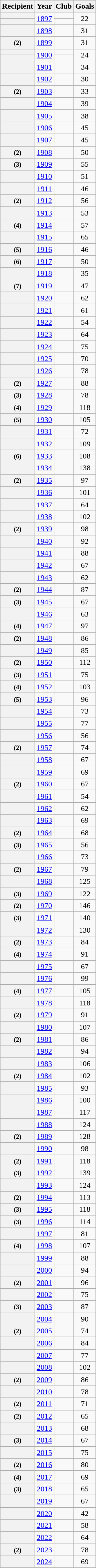<table class="wikitable sortable plainrowheaders" style="text-align:center;">
<tr>
<th scope="col">Recipient</th>
<th scope="col">Year</th>
<th scope="col">Club</th>
<th scope="col">Goals</th>
</tr>
<tr>
<th scope="row"></th>
<td rowspan=2><a href='#'>1897</a></td>
<td></td>
<td rowspan=2>22</td>
</tr>
<tr>
<th scope="row"></th>
<td></td>
</tr>
<tr>
<th scope="row"></th>
<td><a href='#'>1898</a></td>
<td></td>
<td>31</td>
</tr>
<tr>
<th scope="row"> <small>(2)</small></th>
<td><a href='#'>1899</a></td>
<td></td>
<td>31</td>
</tr>
<tr>
<th scope="row"></th>
<td rowspan=2><a href='#'>1900</a></td>
<td></td>
<td rowspan=2>24</td>
</tr>
<tr>
<th scope="row"></th>
<td></td>
</tr>
<tr>
<th scope="row"></th>
<td><a href='#'>1901</a></td>
<td></td>
<td>34</td>
</tr>
<tr>
<th scope="row"></th>
<td><a href='#'>1902</a></td>
<td></td>
<td>30</td>
</tr>
<tr>
<th scope="row"> <small>(2)</small></th>
<td><a href='#'>1903</a></td>
<td></td>
<td>33</td>
</tr>
<tr>
<th scope="row"></th>
<td><a href='#'>1904</a></td>
<td></td>
<td>39</td>
</tr>
<tr>
<th scope="row"></th>
<td><a href='#'>1905</a></td>
<td></td>
<td>38</td>
</tr>
<tr>
<th scope="row"></th>
<td><a href='#'>1906</a></td>
<td></td>
<td>45</td>
</tr>
<tr>
<th scope="row"></th>
<td><a href='#'>1907</a></td>
<td></td>
<td>45</td>
</tr>
<tr>
<th scope="row"> <small>(2)</small></th>
<td><a href='#'>1908</a></td>
<td></td>
<td>50</td>
</tr>
<tr>
<th scope="row"> <small>(3)</small></th>
<td><a href='#'>1909</a></td>
<td></td>
<td>55</td>
</tr>
<tr>
<th scope="row"></th>
<td><a href='#'>1910</a></td>
<td></td>
<td>51</td>
</tr>
<tr>
<th scope="row"></th>
<td><a href='#'>1911</a></td>
<td></td>
<td>46</td>
</tr>
<tr>
<th scope="row"> <small>(2)</small></th>
<td><a href='#'>1912</a></td>
<td></td>
<td>56</td>
</tr>
<tr>
<th scope="row"></th>
<td><a href='#'>1913</a></td>
<td></td>
<td>53</td>
</tr>
<tr>
<th scope="row"> <small>(4)</small></th>
<td><a href='#'>1914</a></td>
<td></td>
<td>57</td>
</tr>
<tr>
<th scope="row"></th>
<td><a href='#'>1915</a></td>
<td></td>
<td>65</td>
</tr>
<tr>
<th scope="row"> <small>(5)</small></th>
<td><a href='#'>1916</a></td>
<td></td>
<td>46</td>
</tr>
<tr>
<th scope="row"> <small>(6)</small></th>
<td><a href='#'>1917</a></td>
<td></td>
<td>50</td>
</tr>
<tr>
<th scope="row"></th>
<td><a href='#'>1918</a></td>
<td></td>
<td>35</td>
</tr>
<tr>
<th scope="row"> <small>(7)</small></th>
<td><a href='#'>1919</a></td>
<td></td>
<td>47</td>
</tr>
<tr>
<th scope="row"></th>
<td><a href='#'>1920</a></td>
<td></td>
<td>62</td>
</tr>
<tr>
<th scope="row"></th>
<td><a href='#'>1921</a></td>
<td></td>
<td>61</td>
</tr>
<tr>
<th scope="row"></th>
<td><a href='#'>1922</a></td>
<td></td>
<td>54</td>
</tr>
<tr>
<th scope="row"></th>
<td><a href='#'>1923</a></td>
<td></td>
<td>64</td>
</tr>
<tr>
<th scope="row"></th>
<td><a href='#'>1924</a></td>
<td></td>
<td>75</td>
</tr>
<tr>
<th scope="row"></th>
<td><a href='#'>1925</a></td>
<td></td>
<td>70</td>
</tr>
<tr>
<th scope="row"></th>
<td><a href='#'>1926</a></td>
<td></td>
<td>78</td>
</tr>
<tr>
<th scope="row"> <small>(2)</small></th>
<td><a href='#'>1927</a></td>
<td></td>
<td>88</td>
</tr>
<tr>
<th scope="row"> <small>(3)</small></th>
<td><a href='#'>1928</a></td>
<td></td>
<td>78</td>
</tr>
<tr>
<th scope="row"> <small>(4)</small></th>
<td><a href='#'>1929</a></td>
<td></td>
<td>118</td>
</tr>
<tr>
<th scope="row"> <small>(5)</small></th>
<td><a href='#'>1930</a></td>
<td></td>
<td>105</td>
</tr>
<tr>
<th scope="row"></th>
<td><a href='#'>1931</a></td>
<td></td>
<td>72</td>
</tr>
<tr>
<th scope="row"></th>
<td><a href='#'>1932</a></td>
<td></td>
<td>109</td>
</tr>
<tr>
<th scope="row"> <small>(6)</small></th>
<td><a href='#'>1933</a></td>
<td></td>
<td>108</td>
</tr>
<tr>
<th scope="row"></th>
<td><a href='#'>1934</a></td>
<td></td>
<td>138</td>
</tr>
<tr>
<th scope="row"> <small>(2)</small></th>
<td><a href='#'>1935</a></td>
<td></td>
<td>97</td>
</tr>
<tr>
<th scope="row"></th>
<td><a href='#'>1936</a></td>
<td></td>
<td>101</td>
</tr>
<tr>
<th scope="row"></th>
<td><a href='#'>1937</a></td>
<td></td>
<td>64</td>
</tr>
<tr>
<th scope="row"></th>
<td><a href='#'>1938</a></td>
<td></td>
<td>102</td>
</tr>
<tr>
<th scope="row"> <small>(2)</small></th>
<td><a href='#'>1939</a></td>
<td></td>
<td>98</td>
</tr>
<tr>
<th scope="row"></th>
<td><a href='#'>1940</a></td>
<td></td>
<td>92</td>
</tr>
<tr>
<th scope="row"></th>
<td><a href='#'>1941</a></td>
<td></td>
<td>88</td>
</tr>
<tr>
<th scope="row"></th>
<td><a href='#'>1942</a></td>
<td></td>
<td>67</td>
</tr>
<tr>
<th scope="row"></th>
<td><a href='#'>1943</a></td>
<td></td>
<td>62</td>
</tr>
<tr>
<th scope="row"> <small>(2)</small></th>
<td><a href='#'>1944</a></td>
<td></td>
<td>87</td>
</tr>
<tr>
<th scope="row"> <small>(3)</small></th>
<td><a href='#'>1945</a></td>
<td></td>
<td>67</td>
</tr>
<tr>
<th scope="row"></th>
<td><a href='#'>1946</a></td>
<td></td>
<td>63</td>
</tr>
<tr>
<th scope="row"> <small>(4)</small></th>
<td><a href='#'>1947</a></td>
<td></td>
<td>97</td>
</tr>
<tr>
<th scope="row"> <small>(2)</small></th>
<td><a href='#'>1948</a></td>
<td></td>
<td>86</td>
</tr>
<tr>
<th scope="row"></th>
<td><a href='#'>1949</a></td>
<td></td>
<td>85</td>
</tr>
<tr>
<th scope="row"> <small>(2)</small></th>
<td><a href='#'>1950</a></td>
<td></td>
<td>112</td>
</tr>
<tr>
<th scope="row"> <small>(3)</small></th>
<td><a href='#'>1951</a></td>
<td></td>
<td>75</td>
</tr>
<tr>
<th scope="row"> <small>(4)</small></th>
<td><a href='#'>1952</a></td>
<td></td>
<td>103</td>
</tr>
<tr>
<th scope="row"> <small>(5)</small></th>
<td><a href='#'>1953</a></td>
<td></td>
<td>96</td>
</tr>
<tr>
<th scope="row"></th>
<td><a href='#'>1954</a></td>
<td></td>
<td>73</td>
</tr>
<tr>
<th scope="row"></th>
<td><a href='#'>1955</a></td>
<td></td>
<td>77</td>
</tr>
<tr>
<th scope="row"></th>
<td><a href='#'>1956</a></td>
<td></td>
<td>56</td>
</tr>
<tr>
<th scope="row"> <small>(2)</small></th>
<td><a href='#'>1957</a></td>
<td></td>
<td>74</td>
</tr>
<tr>
<th scope="row"></th>
<td><a href='#'>1958</a></td>
<td></td>
<td>67</td>
</tr>
<tr>
<th scope="row"></th>
<td><a href='#'>1959</a></td>
<td></td>
<td>69</td>
</tr>
<tr>
<th scope="row"> <small>(2)</small></th>
<td><a href='#'>1960</a></td>
<td></td>
<td>67</td>
</tr>
<tr>
<th scope="row"></th>
<td><a href='#'>1961</a></td>
<td></td>
<td>54</td>
</tr>
<tr>
<th scope="row"></th>
<td><a href='#'>1962</a></td>
<td></td>
<td>62</td>
</tr>
<tr>
<th scope="row"></th>
<td><a href='#'>1963</a></td>
<td></td>
<td>69</td>
</tr>
<tr>
<th scope="row"> <small>(2)</small></th>
<td><a href='#'>1964</a></td>
<td></td>
<td>68</td>
</tr>
<tr>
<th scope="row"> <small>(3)</small></th>
<td><a href='#'>1965</a></td>
<td></td>
<td>56</td>
</tr>
<tr>
<th scope="row"></th>
<td><a href='#'>1966</a></td>
<td></td>
<td>73</td>
</tr>
<tr>
<th scope="row"> <small>(2)</small></th>
<td><a href='#'>1967</a></td>
<td></td>
<td>79</td>
</tr>
<tr>
<th scope="row"></th>
<td><a href='#'>1968</a></td>
<td></td>
<td>125</td>
</tr>
<tr>
<th scope="row"> <small>(3)</small></th>
<td><a href='#'>1969</a></td>
<td></td>
<td>122</td>
</tr>
<tr>
<th scope="row"> <small>(2)</small></th>
<td><a href='#'>1970</a></td>
<td></td>
<td>146</td>
</tr>
<tr>
<th scope="row"> <small>(3)</small></th>
<td><a href='#'>1971</a></td>
<td></td>
<td>140</td>
</tr>
<tr>
<th scope="row"></th>
<td><a href='#'>1972</a></td>
<td></td>
<td>130</td>
</tr>
<tr>
<th scope="row"> <small>(2)</small></th>
<td><a href='#'>1973</a></td>
<td></td>
<td>84</td>
</tr>
<tr>
<th scope="row"> <small>(4)</small></th>
<td><a href='#'>1974</a></td>
<td></td>
<td>91</td>
</tr>
<tr>
<th scope="row"></th>
<td><a href='#'>1975</a></td>
<td></td>
<td>67</td>
</tr>
<tr>
<th scope="row"></th>
<td><a href='#'>1976</a></td>
<td></td>
<td>99</td>
</tr>
<tr>
<th scope="row"> <small>(4)</small></th>
<td><a href='#'>1977</a></td>
<td></td>
<td>105</td>
</tr>
<tr>
<th scope="row"></th>
<td><a href='#'>1978</a></td>
<td></td>
<td>118</td>
</tr>
<tr>
<th scope="row"> <small>(2)</small></th>
<td><a href='#'>1979</a></td>
<td></td>
<td>91</td>
</tr>
<tr>
<th scope="row"></th>
<td><a href='#'>1980</a></td>
<td></td>
<td>107</td>
</tr>
<tr>
<th scope="row"> <small>(2)</small></th>
<td><a href='#'>1981</a></td>
<td></td>
<td>86</td>
</tr>
<tr>
<th scope="row"></th>
<td><a href='#'>1982</a></td>
<td></td>
<td>94</td>
</tr>
<tr>
<th scope="row"></th>
<td><a href='#'>1983</a></td>
<td></td>
<td>106</td>
</tr>
<tr>
<th scope="row"> <small>(2)</small></th>
<td><a href='#'>1984</a></td>
<td></td>
<td>102</td>
</tr>
<tr>
<th scope="row"></th>
<td><a href='#'>1985</a></td>
<td></td>
<td>93</td>
</tr>
<tr>
<th scope="row"></th>
<td><a href='#'>1986</a></td>
<td></td>
<td>100</td>
</tr>
<tr>
<th scope="row"></th>
<td><a href='#'>1987</a></td>
<td></td>
<td>117</td>
</tr>
<tr>
<th scope="row"></th>
<td><a href='#'>1988</a></td>
<td></td>
<td>124</td>
</tr>
<tr>
<th scope="row"> <small>(2)</small></th>
<td><a href='#'>1989</a></td>
<td></td>
<td>128</td>
</tr>
<tr>
<th scope="row"></th>
<td><a href='#'>1990</a></td>
<td></td>
<td>98</td>
</tr>
<tr>
<th scope="row"> <small>(2)</small></th>
<td><a href='#'>1991</a></td>
<td></td>
<td>118</td>
</tr>
<tr>
<th scope="row"> <small>(3)</small></th>
<td><a href='#'>1992</a></td>
<td></td>
<td>139</td>
</tr>
<tr>
<th scope="row"></th>
<td><a href='#'>1993</a></td>
<td></td>
<td>124</td>
</tr>
<tr>
<th scope="row"> <small>(2)</small></th>
<td><a href='#'>1994</a></td>
<td></td>
<td>113</td>
</tr>
<tr>
<th scope="row"> <small>(3)</small></th>
<td><a href='#'>1995</a></td>
<td></td>
<td>118</td>
</tr>
<tr>
<th scope="row"> <small>(3)</small></th>
<td><a href='#'>1996</a></td>
<td></td>
<td>114</td>
</tr>
<tr>
<th scope="row"></th>
<td><a href='#'>1997</a></td>
<td></td>
<td>81</td>
</tr>
<tr>
<th scope="row"> <small>(4)</small></th>
<td><a href='#'>1998</a></td>
<td></td>
<td>107</td>
</tr>
<tr>
<th scope="row"></th>
<td><a href='#'>1999</a></td>
<td></td>
<td>88</td>
</tr>
<tr>
<th scope="row"></th>
<td><a href='#'>2000</a></td>
<td></td>
<td>94</td>
</tr>
<tr>
<th scope="row"> <small>(2)</small></th>
<td><a href='#'>2001</a></td>
<td></td>
<td>96</td>
</tr>
<tr>
<th scope="row"></th>
<td><a href='#'>2002</a></td>
<td></td>
<td>75</td>
</tr>
<tr>
<th scope="row"> <small>(3)</small></th>
<td><a href='#'>2003</a></td>
<td></td>
<td>87</td>
</tr>
<tr>
<th scope="row"></th>
<td><a href='#'>2004</a></td>
<td></td>
<td>90</td>
</tr>
<tr>
<th scope="row"> <small>(2)</small></th>
<td><a href='#'>2005</a></td>
<td></td>
<td>74</td>
</tr>
<tr>
<th scope="row"></th>
<td><a href='#'>2006</a></td>
<td></td>
<td>84</td>
</tr>
<tr>
<th scope="row"></th>
<td><a href='#'>2007</a></td>
<td></td>
<td>77</td>
</tr>
<tr>
<th scope="row"></th>
<td><a href='#'>2008</a></td>
<td></td>
<td>102</td>
</tr>
<tr>
<th scope="row"> <small>(2)</small></th>
<td><a href='#'>2009</a></td>
<td></td>
<td>86</td>
</tr>
<tr>
<th scope="row"></th>
<td><a href='#'>2010</a></td>
<td></td>
<td>78</td>
</tr>
<tr>
<th scope="row"> <small>(2)</small></th>
<td><a href='#'>2011</a></td>
<td></td>
<td>71</td>
</tr>
<tr>
<th scope="row"> <small>(2)</small></th>
<td><a href='#'>2012</a></td>
<td></td>
<td>65</td>
</tr>
<tr>
<th scope="row"></th>
<td><a href='#'>2013</a></td>
<td></td>
<td>68</td>
</tr>
<tr>
<th scope="row"> <small>(3)</small></th>
<td><a href='#'>2014</a></td>
<td></td>
<td>67</td>
</tr>
<tr>
<th scope="row"></th>
<td><a href='#'>2015</a></td>
<td></td>
<td>75</td>
</tr>
<tr>
<th scope="row"> <small>(2)</small></th>
<td><a href='#'>2016</a></td>
<td></td>
<td>80</td>
</tr>
<tr>
<th scope="row"> <small>(4)</small></th>
<td><a href='#'>2017</a></td>
<td></td>
<td>69</td>
</tr>
<tr>
<th scope="row"> <small>(3)</small></th>
<td><a href='#'>2018</a></td>
<td></td>
<td>65</td>
</tr>
<tr>
<th scope="row"><strong></strong></th>
<td><a href='#'>2019</a></td>
<td></td>
<td>67</td>
</tr>
<tr>
<th scope="row"></th>
<td><a href='#'>2020</a></td>
<td></td>
<td>42</td>
</tr>
<tr>
<th scope="row"><strong></strong></th>
<td><a href='#'>2021</a></td>
<td></td>
<td>58</td>
</tr>
<tr>
<th scope="row"><strong></strong></th>
<td><a href='#'>2022</a></td>
<td></td>
<td>64</td>
</tr>
<tr>
<th scope="row"><strong></strong> <small>(2)</small></th>
<td><a href='#'>2023</a></td>
<td></td>
<td>78</td>
</tr>
<tr>
<th scope="row"><strong></strong></th>
<td><a href='#'>2024</a></td>
<td></td>
<td>69</td>
</tr>
<tr>
</tr>
</table>
